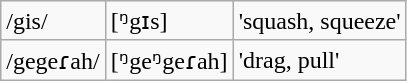<table class="wikitable">
<tr>
<td>/gis/</td>
<td>[ᵑgɪs]</td>
<td>'squash, squeeze'</td>
</tr>
<tr>
<td>/gegeɾah/</td>
<td>[ᵑgeᵑgeɾah]</td>
<td>'drag, pull'</td>
</tr>
</table>
